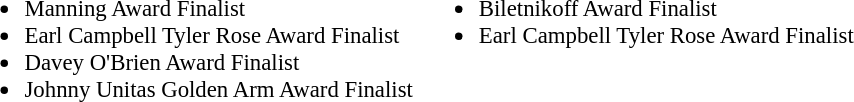<table class="toccolours" style="text-align: left;">
<tr>
<td style="font-size:95%; vertical-align:top;"><br><ul><li>Manning Award Finalist</li><li>Earl Campbell Tyler Rose Award Finalist</li><li>Davey O'Brien Award Finalist</li><li>Johnny Unitas Golden Arm Award Finalist</li></ul></td>
<td style="font-size:95%; vertical-align:top;"><br><ul><li>Biletnikoff Award Finalist</li><li>Earl Campbell Tyler Rose Award Finalist</li></ul></td>
</tr>
</table>
